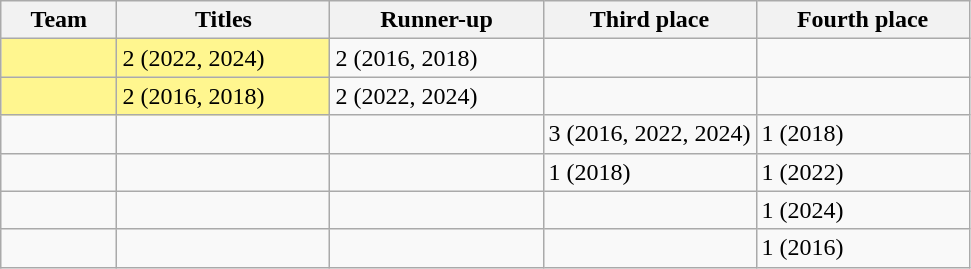<table class="wikitable">
<tr>
<th width=12%>Team</th>
<th width=22%>Titles</th>
<th width=22%>Runner-up</th>
<th width=22%>Third place</th>
<th width=22%>Fourth place</th>
</tr>
<tr>
<td bgcolor=#FFF68F></td>
<td bgcolor=#FFF68F>2 (2022, 2024)</td>
<td>2 (2016, 2018)</td>
<td></td>
<td></td>
</tr>
<tr>
<td bgcolor=#FFF68F></td>
<td bgcolor=#FFF68F>2 (2016, 2018)</td>
<td>2 (2022, 2024)</td>
<td></td>
<td></td>
</tr>
<tr>
<td></td>
<td></td>
<td></td>
<td>3 (2016, 2022, 2024)</td>
<td>1 (2018)</td>
</tr>
<tr>
<td></td>
<td></td>
<td></td>
<td>1 (2018)</td>
<td>1 (2022)</td>
</tr>
<tr>
<td></td>
<td></td>
<td></td>
<td></td>
<td>1 (2024)</td>
</tr>
<tr>
<td></td>
<td></td>
<td></td>
<td></td>
<td>1 (2016)</td>
</tr>
</table>
